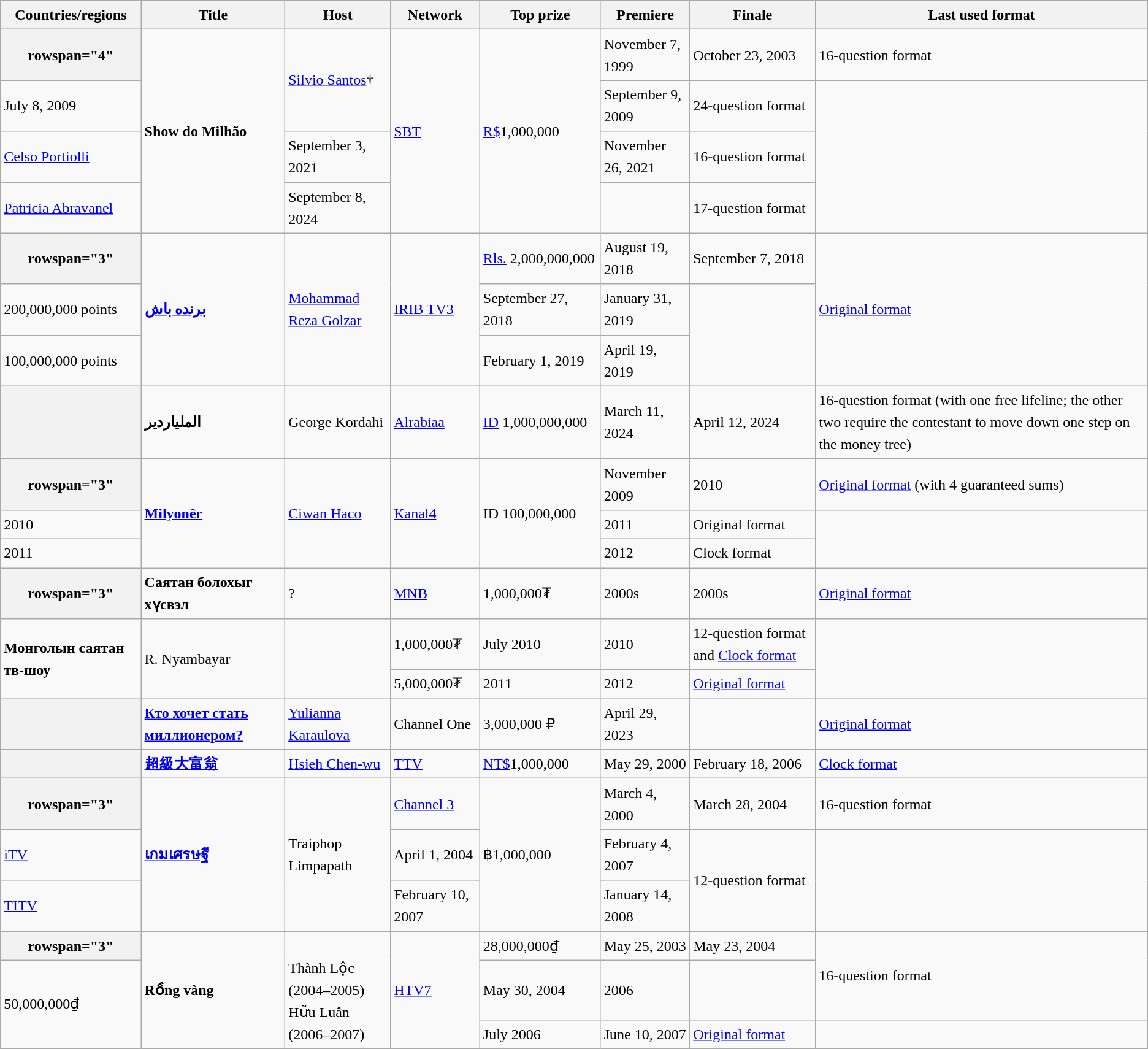<table class="wikitable sortable sticky-header" style="line-height:1.5em;">
<tr>
<th>Countries/regions</th>
<th>Title</th>
<th>Host</th>
<th>Network</th>
<th>Top prize</th>
<th data-sort-type="date">Premiere</th>
<th data-sort-type="date">Finale</th>
<th style="white-space:nowrap;">Last used format</th>
</tr>
<tr>
<th>rowspan="4" </th>
<td rowspan="4"><strong>Show do Milhão</strong><br></td>
<td rowspan="2"><a href='#'>Silvio Santos</a>†</td>
<td rowspan="4"><a href='#'>SBT</a></td>
<td rowspan="4"><a href='#'>R$</a>1,000,000</td>
<td>November 7, 1999</td>
<td>October 23, 2003</td>
<td>16-question format</td>
</tr>
<tr>
<td>July 8, 2009</td>
<td>September 9, 2009</td>
<td>24-question format</td>
</tr>
<tr>
<td><a href='#'>Celso Portiolli</a></td>
<td>September 3, 2021</td>
<td>November 26, 2021</td>
<td>16-question format</td>
</tr>
<tr>
<td><a href='#'>Patricia Abravanel</a></td>
<td>September 8, 2024</td>
<td></td>
<td>17-question format</td>
</tr>
<tr>
<th>rowspan="3" </th>
<td rowspan="3"><strong><a href='#'>برنده باش</a></strong><br></td>
<td rowspan="3"><a href='#'>Mohammad Reza Golzar</a></td>
<td rowspan="3"><a href='#'>IRIB TV3</a></td>
<td><a href='#'>Rls.</a> 2,000,000,000</td>
<td>August 19, 2018</td>
<td>September 7, 2018</td>
<td rowspan="3"><a href='#'>Original format</a></td>
</tr>
<tr>
<td>200,000,000 points</td>
<td>September 27, 2018</td>
<td>January 31, 2019</td>
</tr>
<tr>
<td>100,000,000 points</td>
<td>February 1, 2019</td>
<td>April 19, 2019</td>
</tr>
<tr>
<th></th>
<td><strong>الملياردير</strong><br></td>
<td>George Kordahi</td>
<td><a href='#'>Alrabiaa</a></td>
<td><a href='#'>ID</a> 1,000,000,000</td>
<td>March 11, 2024</td>
<td>April 12, 2024</td>
<td>16-question format (with one free lifeline; the other two require the contestant to move down one step on the money tree)</td>
</tr>
<tr>
<th>rowspan="3" </th>
<td rowspan="3"><strong><a href='#'>Milyonêr</a></strong></td>
<td rowspan="3"><a href='#'>Ciwan Haco</a></td>
<td rowspan="3"><a href='#'>Kanal4</a></td>
<td rowspan="3">ID 100,000,000</td>
<td>November 2009</td>
<td>2010</td>
<td><a href='#'>Original format</a> (with 4 guaranteed sums)</td>
</tr>
<tr>
<td>2010</td>
<td>2011</td>
<td>Original format</td>
</tr>
<tr>
<td>2011</td>
<td>2012</td>
<td>Clock format</td>
</tr>
<tr>
<th>rowspan="3" </th>
<td><strong>Саятан болохыг хүсвэл</strong><br></td>
<td>?</td>
<td><a href='#'>MNB</a></td>
<td>1,000,000₮</td>
<td>2000s</td>
<td>2000s</td>
<td><a href='#'>Original format</a></td>
</tr>
<tr>
<td rowspan="2"><strong>Монголын саятан тв-шоу</strong><br></td>
<td rowspan="2">R. Nyambayar</td>
<td rowspan="2"></td>
<td>1,000,000₮</td>
<td>July 2010</td>
<td>2010</td>
<td>12-question format and <a href='#'>Clock format</a></td>
</tr>
<tr>
<td>5,000,000₮</td>
<td>2011</td>
<td>2012</td>
<td><a href='#'>Original format</a></td>
</tr>
<tr>
<th></th>
<td><strong><a href='#'>Кто хочет стать миллионером?</a></strong><br></td>
<td><a href='#'>Yulianna Karaulova</a></td>
<td>Channel One</td>
<td>3,000,000 ₽</td>
<td>April 29, 2023</td>
<td></td>
<td><a href='#'>Original format</a></td>
</tr>
<tr>
<th></th>
<td><strong><a href='#'>超級大富翁</a></strong><br></td>
<td><a href='#'>Hsieh Chen-wu</a></td>
<td><a href='#'>TTV</a></td>
<td><a href='#'>NT$</a>1,000,000</td>
<td>May 29, 2000</td>
<td>February 18, 2006</td>
<td><a href='#'>Clock format</a></td>
</tr>
<tr>
<th>rowspan="3" </th>
<td rowspan="3"><strong><a href='#'>เกมเศรษฐี</a></strong><br></td>
<td rowspan="3">Traiphop Limpapath</td>
<td><a href='#'>Channel 3</a></td>
<td rowspan="3">฿1,000,000</td>
<td>March 4, 2000</td>
<td>March 28, 2004</td>
<td>16-question format</td>
</tr>
<tr>
<td><a href='#'>iTV</a></td>
<td>April 1, 2004</td>
<td>February 4, 2007</td>
<td rowspan="2">12-question format</td>
</tr>
<tr>
<td><a href='#'>TITV</a></td>
<td>February 10, 2007</td>
<td>January 14, 2008</td>
</tr>
<tr>
<th>rowspan="3" </th>
<td rowspan="3"><strong>Rồng vàng</strong></td>
<td rowspan="3"><br>Thành Lộc (2004–2005)<br>Hữu Luân (2006–2007)</td>
<td rowspan="3"><a href='#'>HTV7</a></td>
<td>28,000,000₫</td>
<td>May 25, 2003</td>
<td>May 23, 2004</td>
<td rowspan="2">16-question format</td>
</tr>
<tr>
<td rowspan="2">50,000,000₫</td>
<td>May 30, 2004</td>
<td>2006</td>
</tr>
<tr>
<td>July 2006</td>
<td>June 10, 2007</td>
<td><a href='#'>Original format</a></td>
</tr>
</table>
